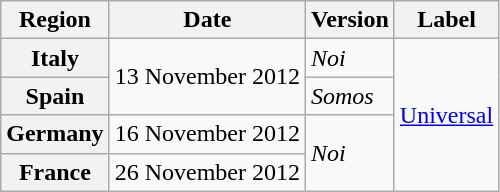<table class="wikitable plainrowheaders">
<tr>
<th>Region</th>
<th>Date</th>
<th>Version</th>
<th>Label</th>
</tr>
<tr>
<th scope="row">Italy</th>
<td rowspan="2">13 November 2012</td>
<td><em>Noi</em></td>
<td rowspan="4"><a href='#'>Universal</a></td>
</tr>
<tr>
<th scope="row">Spain</th>
<td><em>Somos</em></td>
</tr>
<tr>
<th scope="row">Germany</th>
<td>16 November 2012</td>
<td rowspan="2"><em>Noi</em></td>
</tr>
<tr>
<th scope="row">France</th>
<td>26 November 2012</td>
</tr>
</table>
